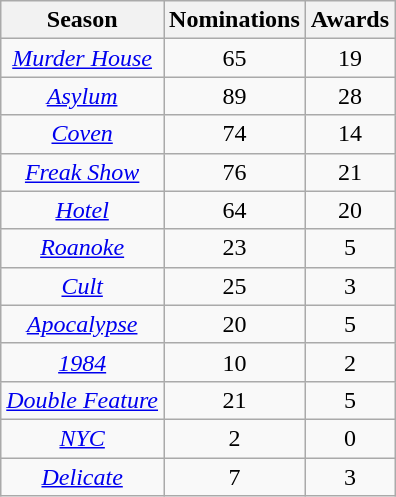<table class="wikitable sortable plainrowheaders" style="text-align:center;">
<tr>
<th scope="col">Season</th>
<th scope="col">Nominations</th>
<th scope="col">Awards</th>
</tr>
<tr>
<td scope="row"><em><a href='#'>Murder House</a></em></td>
<td>65</td>
<td>19</td>
</tr>
<tr>
<td scope="row"><em><a href='#'>Asylum</a></em></td>
<td>89</td>
<td>28</td>
</tr>
<tr>
<td scope="row"><em><a href='#'>Coven</a></em></td>
<td>74</td>
<td>14</td>
</tr>
<tr>
<td scope="row"><em><a href='#'>Freak Show</a></em></td>
<td>76</td>
<td>21</td>
</tr>
<tr>
<td scope="row"><em><a href='#'>Hotel</a></em></td>
<td>64</td>
<td>20</td>
</tr>
<tr>
<td scope="row"><em><a href='#'>Roanoke</a></em></td>
<td>23</td>
<td>5</td>
</tr>
<tr>
<td scope="row"><em><a href='#'>Cult</a></em></td>
<td>25</td>
<td>3</td>
</tr>
<tr>
<td scope="row"><em><a href='#'>Apocalypse</a></em></td>
<td>20</td>
<td>5</td>
</tr>
<tr>
<td scope="row"><em><a href='#'>1984</a></em></td>
<td>10</td>
<td>2</td>
</tr>
<tr>
<td scope="row"><em><a href='#'>Double Feature</a></em></td>
<td>21</td>
<td>5</td>
</tr>
<tr>
<td scope="row"><em><a href='#'>NYC</a></em></td>
<td>2</td>
<td>0</td>
</tr>
<tr>
<td scope="row"><em><a href='#'>Delicate</a></em></td>
<td>7</td>
<td>3</td>
</tr>
</table>
